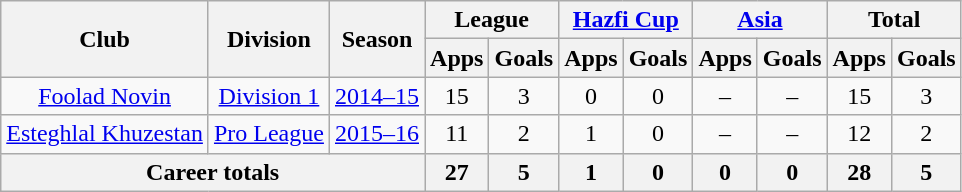<table class="wikitable" style="text-align: center;">
<tr>
<th rowspan="2">Club</th>
<th rowspan="2">Division</th>
<th rowspan="2">Season</th>
<th colspan="2">League</th>
<th colspan="2"><a href='#'>Hazfi Cup</a></th>
<th colspan="2"><a href='#'>Asia</a></th>
<th colspan="2">Total</th>
</tr>
<tr>
<th>Apps</th>
<th>Goals</th>
<th>Apps</th>
<th>Goals</th>
<th>Apps</th>
<th>Goals</th>
<th>Apps</th>
<th>Goals</th>
</tr>
<tr>
<td><a href='#'>Foolad Novin</a></td>
<td><a href='#'>Division 1</a></td>
<td><a href='#'>2014–15</a></td>
<td>15</td>
<td>3</td>
<td>0</td>
<td>0</td>
<td>–</td>
<td>–</td>
<td>15</td>
<td>3</td>
</tr>
<tr>
<td><a href='#'>Esteghlal Khuzestan</a></td>
<td><a href='#'>Pro League</a></td>
<td><a href='#'>2015–16</a></td>
<td>11</td>
<td>2</td>
<td>1</td>
<td>0</td>
<td>–</td>
<td>–</td>
<td>12</td>
<td>2</td>
</tr>
<tr>
<th colspan=3>Career totals</th>
<th>27</th>
<th>5</th>
<th>1</th>
<th>0</th>
<th>0</th>
<th>0</th>
<th>28</th>
<th>5</th>
</tr>
</table>
